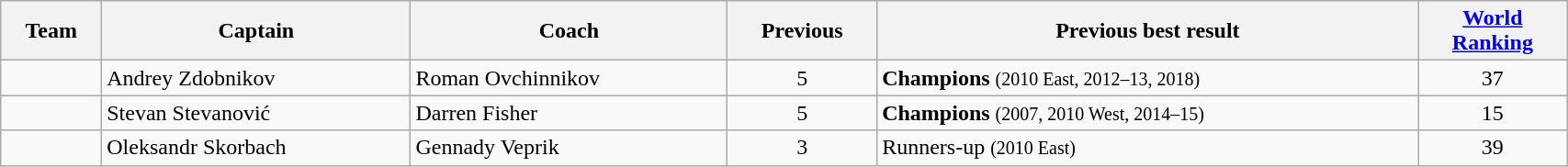<table class="wikitable plainrowheaders" style="width:90%;">
<tr>
<th scope="col">Team</th>
<th scope="col">Captain</th>
<th scope="col">Coach</th>
<th scope="col">Previous<br> </th>
<th scope="col">Previous best result</th>
<th scope="col"><a href='#'>World<br>Ranking</a></th>
</tr>
<tr>
<td></td>
<td>Andrey Zdobnikov</td>
<td> Roman Ovchinnikov</td>
<td style="text-align:center;">5</td>
<td><strong>Champions</strong> <small>(2010 East, 2012–13, 2018)</small></td>
<td style="text-align:center;">37</td>
</tr>
<tr>
<td></td>
<td>Stevan Stevanović</td>
<td> Darren Fisher</td>
<td style="text-align:center;">5</td>
<td><strong>Champions</strong> <small>(2007, 2010 West, 2014–15)</small></td>
<td style="text-align:center;">15</td>
</tr>
<tr>
<td></td>
<td>Oleksandr Skorbach</td>
<td> Gennady Veprik</td>
<td style="text-align:center;">3</td>
<td>Runners-up <small>(2010 East)</small></td>
<td style="text-align:center;">39</td>
</tr>
</table>
